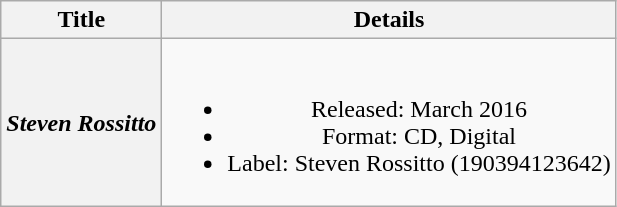<table class="wikitable plainrowheaders" style="text-align:center;" border="1">
<tr>
<th>Title</th>
<th>Details</th>
</tr>
<tr>
<th scope="row"><em>Steven Rossitto</em></th>
<td><br><ul><li>Released: March 2016</li><li>Format: CD, Digital</li><li>Label: Steven Rossitto (190394123642)</li></ul></td>
</tr>
</table>
